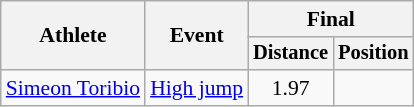<table class=wikitable style="font-size:90%">
<tr>
<th rowspan="2">Athlete</th>
<th rowspan="2">Event</th>
<th colspan="2">Final</th>
</tr>
<tr style="font-size:95%">
<th>Distance</th>
<th>Position</th>
</tr>
<tr align=center>
<td align=left><a href='#'>Simeon Toribio</a></td>
<td align=left><a href='#'>High jump</a></td>
<td>1.97</td>
<td></td>
</tr>
</table>
